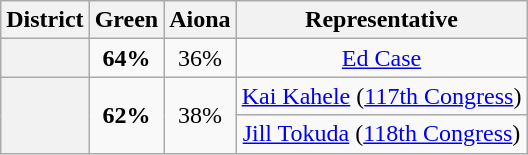<table class=wikitable>
<tr>
<th>District</th>
<th>Green</th>
<th>Aiona</th>
<th>Representative</th>
</tr>
<tr align=center>
<th></th>
<td><strong>64%</strong></td>
<td>36%</td>
<td><a href='#'>Ed Case</a></td>
</tr>
<tr align=center>
<th rowspan=2 ></th>
<td rowspan=2><strong>62%</strong></td>
<td rowspan=2>38%</td>
<td><a href='#'>Kai Kahele</a> (<a href='#'>117th Congress</a>)</td>
</tr>
<tr align=center>
<td><a href='#'>Jill Tokuda</a> (<a href='#'>118th Congress</a>)</td>
</tr>
</table>
